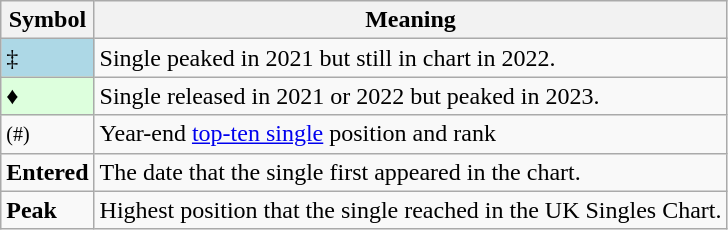<table class="wikitable">
<tr>
<th>Symbol</th>
<th>Meaning</th>
</tr>
<tr>
<td bgcolor="lightblue">‡</td>
<td>Single peaked in 2021 but still in chart in 2022.</td>
</tr>
<tr>
<td bgcolor="#ddffdd">♦</td>
<td>Single released in 2021 or 2022 but peaked in 2023.</td>
</tr>
<tr>
<td><small>(#)</small></td>
<td>Year-end <a href='#'>top-ten single</a> position and rank</td>
</tr>
<tr>
<td><strong>Entered</strong></td>
<td>The date that the single first appeared in the chart.</td>
</tr>
<tr>
<td><strong>Peak</strong></td>
<td>Highest position that the single reached in the UK Singles Chart.</td>
</tr>
</table>
